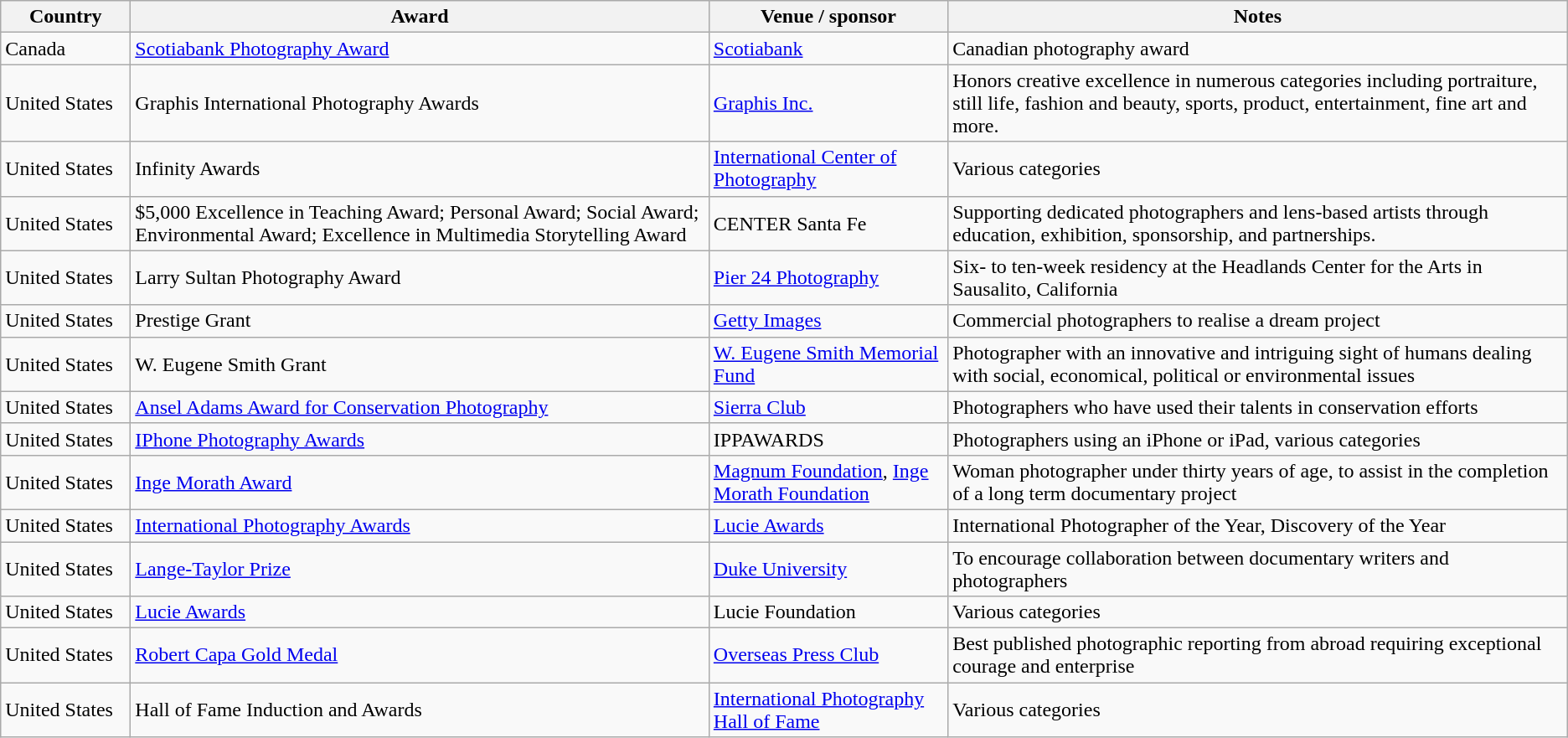<table class="wikitable sortable">
<tr>
<th style="width:6em;">Country</th>
<th>Award</th>
<th>Venue / sponsor</th>
<th>Notes</th>
</tr>
<tr>
<td>Canada</td>
<td><a href='#'>Scotiabank Photography Award</a></td>
<td><a href='#'>Scotiabank</a></td>
<td>Canadian photography award</td>
</tr>
<tr>
<td>United States</td>
<td>Graphis International Photography Awards</td>
<td><a href='#'>Graphis Inc.</a></td>
<td>Honors creative excellence in numerous categories including portraiture, still life, fashion and beauty, sports, product, entertainment, fine art and more.</td>
</tr>
<tr>
<td>United States</td>
<td>Infinity Awards</td>
<td><a href='#'>International Center of Photography</a></td>
<td>Various categories</td>
</tr>
<tr>
<td>United States</td>
<td>$5,000 Excellence in Teaching Award; Personal Award; Social Award; Environmental Award; Excellence in Multimedia Storytelling Award</td>
<td>CENTER Santa Fe</td>
<td>Supporting dedicated photographers and lens-based artists through education, exhibition, sponsorship, and partnerships.</td>
</tr>
<tr>
<td>United States</td>
<td>Larry Sultan Photography Award</td>
<td><a href='#'>Pier 24 Photography</a></td>
<td>Six- to ten-week residency at the Headlands Center for the Arts in Sausalito, California</td>
</tr>
<tr>
<td>United States</td>
<td>Prestige Grant</td>
<td><a href='#'>Getty Images</a></td>
<td>Commercial photographers to realise a dream project</td>
</tr>
<tr>
<td>United States</td>
<td>W. Eugene Smith Grant</td>
<td><a href='#'>W. Eugene Smith Memorial Fund</a></td>
<td>Photographer with an innovative and intriguing sight of humans dealing with social, economical, political or environmental issues</td>
</tr>
<tr>
<td>United States</td>
<td><a href='#'>Ansel Adams Award for Conservation Photography</a></td>
<td><a href='#'>Sierra Club</a></td>
<td>Photographers who have used their talents in conservation efforts</td>
</tr>
<tr>
<td>United States</td>
<td><a href='#'>IPhone Photography Awards</a></td>
<td>IPPAWARDS</td>
<td>Photographers using an iPhone or iPad, various categories</td>
</tr>
<tr>
<td>United States</td>
<td><a href='#'>Inge Morath Award</a></td>
<td><a href='#'>Magnum Foundation</a>, <a href='#'>Inge Morath Foundation</a></td>
<td>Woman photographer under thirty years of age, to assist in the completion of a long term documentary project</td>
</tr>
<tr>
<td>United States</td>
<td><a href='#'>International Photography Awards</a></td>
<td><a href='#'>Lucie Awards</a></td>
<td>International Photographer of the Year, Discovery of the Year</td>
</tr>
<tr>
<td>United States</td>
<td><a href='#'>Lange-Taylor Prize</a></td>
<td><a href='#'>Duke University</a></td>
<td>To encourage collaboration between documentary writers and photographers</td>
</tr>
<tr>
<td>United States</td>
<td><a href='#'>Lucie Awards</a></td>
<td>Lucie Foundation</td>
<td>Various categories</td>
</tr>
<tr>
<td>United States</td>
<td><a href='#'>Robert Capa Gold Medal</a></td>
<td><a href='#'>Overseas Press Club</a></td>
<td>Best published photographic reporting from abroad requiring exceptional courage and enterprise</td>
</tr>
<tr>
<td>United States</td>
<td>Hall of Fame Induction and Awards</td>
<td><a href='#'>International Photography Hall of Fame</a></td>
<td>Various categories</td>
</tr>
</table>
